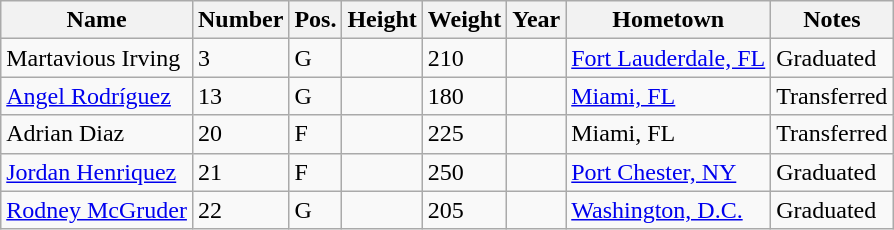<table class="wikitable sortable" border="1">
<tr>
<th>Name</th>
<th>Number</th>
<th>Pos.</th>
<th>Height</th>
<th>Weight</th>
<th>Year</th>
<th>Hometown</th>
<th class="unsortable">Notes</th>
</tr>
<tr>
<td>Martavious Irving</td>
<td>3</td>
<td>G</td>
<td></td>
<td>210</td>
<td></td>
<td><a href='#'>Fort Lauderdale, FL</a></td>
<td>Graduated</td>
</tr>
<tr>
<td><a href='#'>Angel Rodríguez</a></td>
<td>13</td>
<td>G</td>
<td></td>
<td>180</td>
<td></td>
<td><a href='#'>Miami, FL</a></td>
<td>Transferred</td>
</tr>
<tr>
<td>Adrian Diaz</td>
<td>20</td>
<td>F</td>
<td></td>
<td>225</td>
<td></td>
<td>Miami, FL</td>
<td>Transferred</td>
</tr>
<tr>
<td><a href='#'>Jordan Henriquez</a></td>
<td>21</td>
<td>F</td>
<td></td>
<td>250</td>
<td></td>
<td><a href='#'>Port Chester, NY</a></td>
<td>Graduated</td>
</tr>
<tr>
<td><a href='#'>Rodney McGruder</a></td>
<td>22</td>
<td>G</td>
<td></td>
<td>205</td>
<td></td>
<td><a href='#'>Washington, D.C.</a></td>
<td>Graduated</td>
</tr>
</table>
